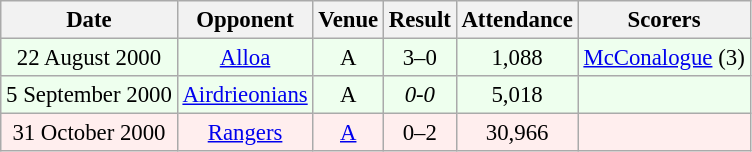<table class="wikitable sortable" style="font-size:95%; text-align:center">
<tr>
<th>Date</th>
<th>Opponent</th>
<th>Venue</th>
<th>Result</th>
<th>Attendance</th>
<th>Scorers</th>
</tr>
<tr bgcolor = "#EEFFEE">
<td>22 August 2000</td>
<td><a href='#'>Alloa</a></td>
<td>A</td>
<td>3–0</td>
<td>1,088</td>
<td><a href='#'>McConalogue</a> (3)</td>
</tr>
<tr bgcolor = "#EEFFEE">
<td>5 September 2000</td>
<td><a href='#'>Airdrieonians</a></td>
<td>A</td>
<td><em>0-0</em></td>
<td>5,018</td>
<td></td>
</tr>
<tr bgcolor = "#FFEEEE">
<td>31 October 2000</td>
<td><a href='#'>Rangers</a></td>
<td><a href='#'>A</a></td>
<td>0–2</td>
<td>30,966</td>
<td></td>
</tr>
</table>
